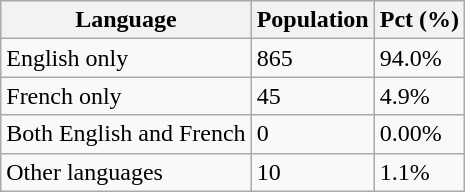<table class="wikitable">
<tr>
<th>Language</th>
<th>Population</th>
<th>Pct (%)</th>
</tr>
<tr>
<td>English only</td>
<td>865</td>
<td>94.0%</td>
</tr>
<tr>
<td>French only</td>
<td>45</td>
<td>4.9%</td>
</tr>
<tr>
<td>Both English and French</td>
<td>0</td>
<td>0.00%</td>
</tr>
<tr>
<td>Other languages</td>
<td>10</td>
<td>1.1%</td>
</tr>
</table>
